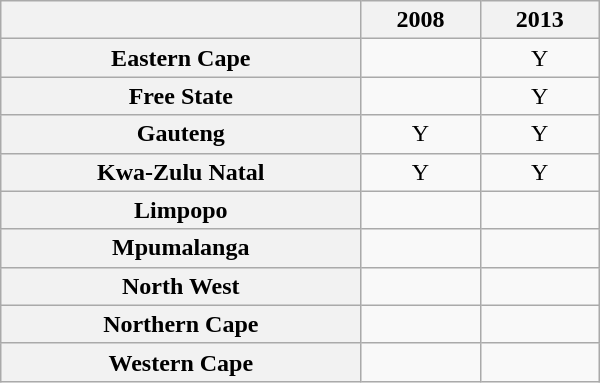<table class="wikitable sortable" style="text-align:center; width:400px; height:150px;">
<tr>
<th></th>
<th>2008</th>
<th>2013</th>
</tr>
<tr>
<th scope="row">Eastern Cape</th>
<td></td>
<td>Y</td>
</tr>
<tr>
<th scope="row">Free State</th>
<td></td>
<td>Y</td>
</tr>
<tr>
<th scope="row">Gauteng</th>
<td>Y</td>
<td>Y</td>
</tr>
<tr>
<th scope="row">Kwa-Zulu Natal</th>
<td>Y</td>
<td>Y</td>
</tr>
<tr>
<th scope="row">Limpopo</th>
<td></td>
<td></td>
</tr>
<tr>
<th scope="row">Mpumalanga</th>
<td></td>
<td></td>
</tr>
<tr>
<th scope="row">North West</th>
<td></td>
<td></td>
</tr>
<tr>
<th scope="row">Northern Cape</th>
<td></td>
<td></td>
</tr>
<tr>
<th scope="row">Western Cape</th>
<td></td>
<td></td>
</tr>
</table>
